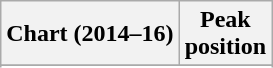<table class="wikitable plainrowheaders sortable" style="text-align:center;">
<tr>
<th scope="col">Chart (2014–16)</th>
<th scope="col">Peak<br>position</th>
</tr>
<tr>
</tr>
<tr>
</tr>
<tr>
</tr>
<tr>
</tr>
<tr>
</tr>
</table>
